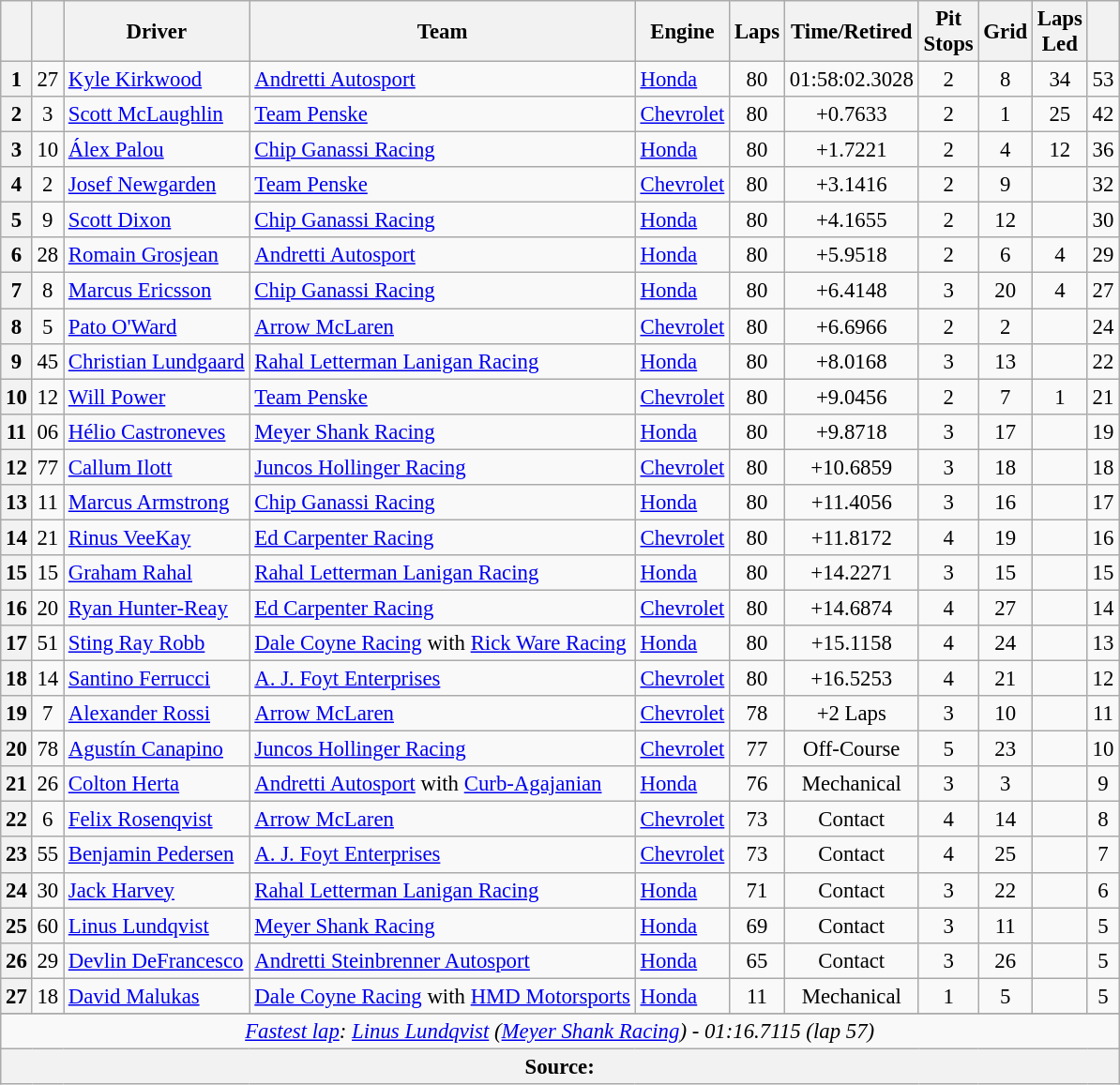<table class="wikitable sortable" style="font-size:95%;">
<tr>
<th scope="col"></th>
<th scope="col"></th>
<th scope="col">Driver</th>
<th scope="col">Team</th>
<th scope="col">Engine</th>
<th class="unsortable" scope="col">Laps</th>
<th class="unsortable" scope="col">Time/Retired</th>
<th scope="col">Pit<br>Stops</th>
<th scope="col">Grid</th>
<th scope="col">Laps<br>Led</th>
<th scope="col"></th>
</tr>
<tr>
<th>1</th>
<td align="center">27</td>
<td> <a href='#'>Kyle Kirkwood</a></td>
<td><a href='#'>Andretti Autosport</a></td>
<td><a href='#'>Honda</a></td>
<td align="center">80</td>
<td align="center">01:58:02.3028</td>
<td align="center">2</td>
<td align="center">8</td>
<td align="center">34</td>
<td align="center">53</td>
</tr>
<tr>
<th>2</th>
<td align="center">3</td>
<td> <a href='#'>Scott McLaughlin</a></td>
<td><a href='#'>Team Penske</a></td>
<td><a href='#'>Chevrolet</a></td>
<td align="center">80</td>
<td align="center">+0.7633</td>
<td align="center">2</td>
<td align="center">1</td>
<td align="center">25</td>
<td align="center">42</td>
</tr>
<tr>
<th>3</th>
<td align="center">10</td>
<td> <a href='#'>Álex Palou</a></td>
<td><a href='#'>Chip Ganassi Racing</a></td>
<td><a href='#'>Honda</a></td>
<td align="center">80</td>
<td align="center">+1.7221</td>
<td align="center">2</td>
<td align="center">4</td>
<td align="center">12</td>
<td align="center">36</td>
</tr>
<tr>
<th>4</th>
<td align="center">2</td>
<td> <a href='#'>Josef Newgarden</a></td>
<td><a href='#'>Team Penske</a></td>
<td><a href='#'>Chevrolet</a></td>
<td align="center">80</td>
<td align="center">+3.1416</td>
<td align="center">2</td>
<td align="center">9</td>
<td align="center"></td>
<td align="center">32</td>
</tr>
<tr>
<th>5</th>
<td align="center">9</td>
<td> <a href='#'>Scott Dixon</a> <strong></strong></td>
<td><a href='#'>Chip Ganassi Racing</a></td>
<td><a href='#'>Honda</a></td>
<td align="center">80</td>
<td align="center">+4.1655</td>
<td align="center">2</td>
<td align="center">12</td>
<td align="center"></td>
<td align="center">30</td>
</tr>
<tr>
<th>6</th>
<td align="center">28</td>
<td> <a href='#'>Romain Grosjean</a></td>
<td><a href='#'>Andretti Autosport</a></td>
<td><a href='#'>Honda</a></td>
<td align="center">80</td>
<td align="center">+5.9518</td>
<td align="center">2</td>
<td align="center">6</td>
<td align="center">4</td>
<td align="center">29</td>
</tr>
<tr>
<th>7</th>
<td align="center">8</td>
<td> <a href='#'>Marcus Ericsson</a> <strong></strong></td>
<td><a href='#'>Chip Ganassi Racing</a></td>
<td><a href='#'>Honda</a></td>
<td align="center">80</td>
<td align="center">+6.4148</td>
<td align="center">3</td>
<td align="center">20</td>
<td align="center">4</td>
<td align="center">27</td>
</tr>
<tr>
<th>8</th>
<td align="center">5</td>
<td> <a href='#'>Pato O'Ward</a></td>
<td><a href='#'>Arrow McLaren</a></td>
<td><a href='#'>Chevrolet</a></td>
<td align="center">80</td>
<td align="center">+6.6966</td>
<td align="center">2</td>
<td align="center">2</td>
<td align="center"></td>
<td align="center">24</td>
</tr>
<tr>
<th>9</th>
<td align="center">45</td>
<td> <a href='#'>Christian Lundgaard</a></td>
<td><a href='#'>Rahal Letterman Lanigan Racing</a></td>
<td><a href='#'>Honda</a></td>
<td align="center">80</td>
<td align="center">+8.0168</td>
<td align="center">3</td>
<td align="center">13</td>
<td align="center"></td>
<td align="center">22</td>
</tr>
<tr>
<th>10</th>
<td align="center">12</td>
<td> <a href='#'>Will Power</a></td>
<td><a href='#'>Team Penske</a></td>
<td><a href='#'>Chevrolet</a></td>
<td align="center">80</td>
<td align="center">+9.0456</td>
<td align="center">2</td>
<td align="center">7</td>
<td align="center">1</td>
<td align="center">21</td>
</tr>
<tr>
<th>11</th>
<td align="center">06</td>
<td> <a href='#'>Hélio Castroneves</a></td>
<td><a href='#'>Meyer Shank Racing</a></td>
<td><a href='#'>Honda</a></td>
<td align="center">80</td>
<td align="center">+9.8718</td>
<td align="center">3</td>
<td align="center">17</td>
<td align="center"></td>
<td align="center">19</td>
</tr>
<tr>
<th>12</th>
<td align="center">77</td>
<td> <a href='#'>Callum Ilott</a></td>
<td><a href='#'>Juncos Hollinger Racing</a></td>
<td><a href='#'>Chevrolet</a></td>
<td align="center">80</td>
<td align="center">+10.6859</td>
<td align="center">3</td>
<td align="center">18</td>
<td align="center"></td>
<td align="center">18</td>
</tr>
<tr>
<th>13</th>
<td align="center">11</td>
<td> <a href='#'>Marcus Armstrong</a> <strong></strong></td>
<td><a href='#'>Chip Ganassi Racing</a></td>
<td><a href='#'>Honda</a></td>
<td align="center">80</td>
<td align="center">+11.4056</td>
<td align="center">3</td>
<td align="center">16</td>
<td align="center"></td>
<td align="center">17</td>
</tr>
<tr>
<th>14</th>
<td align="center">21</td>
<td> <a href='#'>Rinus VeeKay</a></td>
<td><a href='#'>Ed Carpenter Racing</a></td>
<td><a href='#'>Chevrolet</a></td>
<td align="center">80</td>
<td align="center">+11.8172</td>
<td align="center">4</td>
<td align="center">19</td>
<td align="center"></td>
<td align="center">16</td>
</tr>
<tr>
<th>15</th>
<td align="center">15</td>
<td> <a href='#'>Graham Rahal</a></td>
<td><a href='#'>Rahal Letterman Lanigan Racing</a></td>
<td><a href='#'>Honda</a></td>
<td align="center">80</td>
<td align="center">+14.2271</td>
<td align="center">3</td>
<td align="center">15</td>
<td align="center"></td>
<td align="center">15</td>
</tr>
<tr>
<th>16</th>
<td align="center">20</td>
<td> <a href='#'>Ryan Hunter-Reay</a></td>
<td><a href='#'>Ed Carpenter Racing</a></td>
<td><a href='#'>Chevrolet</a></td>
<td align="center">80</td>
<td align="center">+14.6874</td>
<td align="center">4</td>
<td align="center">27</td>
<td align="center"></td>
<td align="center">14</td>
</tr>
<tr>
<th>17</th>
<td align="center">51</td>
<td> <a href='#'>Sting Ray Robb</a> <strong></strong></td>
<td><a href='#'>Dale Coyne Racing</a> with <a href='#'>Rick Ware Racing</a></td>
<td><a href='#'>Honda</a></td>
<td align="center">80</td>
<td align="center">+15.1158</td>
<td align="center">4</td>
<td align="center">24</td>
<td align="center"></td>
<td align="center">13</td>
</tr>
<tr>
<th>18</th>
<td align="center">14</td>
<td> <a href='#'>Santino Ferrucci</a></td>
<td><a href='#'>A. J. Foyt Enterprises</a></td>
<td><a href='#'>Chevrolet</a></td>
<td align="center">80</td>
<td align="center">+16.5253</td>
<td align="center">4</td>
<td align="center">21</td>
<td align="center"></td>
<td align="center">12</td>
</tr>
<tr>
<th>19</th>
<td align="center">7</td>
<td> <a href='#'>Alexander Rossi</a></td>
<td><a href='#'>Arrow McLaren</a></td>
<td><a href='#'>Chevrolet</a></td>
<td align="center">78</td>
<td align="center">+2 Laps</td>
<td align="center">3</td>
<td align="center">10</td>
<td align="center"></td>
<td align="center">11</td>
</tr>
<tr>
<th>20</th>
<td align="center">78</td>
<td> <a href='#'>Agustín Canapino</a> <strong></strong></td>
<td><a href='#'>Juncos Hollinger Racing</a></td>
<td><a href='#'>Chevrolet</a></td>
<td align="center">77</td>
<td align="center">Off-Course</td>
<td align="center">5</td>
<td align="center">23</td>
<td align="center"></td>
<td align="center">10</td>
</tr>
<tr>
<th>21</th>
<td align="center">26</td>
<td> <a href='#'>Colton Herta</a></td>
<td><a href='#'>Andretti Autosport</a> with <a href='#'>Curb-Agajanian</a></td>
<td><a href='#'>Honda</a></td>
<td align="center">76</td>
<td align="center">Mechanical</td>
<td align="center">3</td>
<td align="center">3</td>
<td align="center"></td>
<td align="center">9</td>
</tr>
<tr>
<th>22</th>
<td align="center">6</td>
<td> <a href='#'>Felix Rosenqvist</a></td>
<td><a href='#'>Arrow McLaren</a></td>
<td><a href='#'>Chevrolet</a></td>
<td align="center">73</td>
<td align="center">Contact</td>
<td align="center">4</td>
<td align="center">14</td>
<td align="center"></td>
<td align="center">8</td>
</tr>
<tr>
<th>23</th>
<td align="center">55</td>
<td> <a href='#'>Benjamin Pedersen</a> <strong></strong></td>
<td><a href='#'>A. J. Foyt Enterprises</a></td>
<td><a href='#'>Chevrolet</a></td>
<td align="center">73</td>
<td align="center">Contact</td>
<td align="center">4</td>
<td align="center">25</td>
<td align="center"></td>
<td align="center">7</td>
</tr>
<tr>
<th>24</th>
<td align="center">30</td>
<td> <a href='#'>Jack Harvey</a></td>
<td><a href='#'>Rahal Letterman Lanigan Racing</a></td>
<td><a href='#'>Honda</a></td>
<td align="center">71</td>
<td align="center">Contact</td>
<td align="center">3</td>
<td align="center">22</td>
<td align="center"></td>
<td align="center">6</td>
</tr>
<tr>
<th>25</th>
<td align="center">60</td>
<td> <a href='#'>Linus Lundqvist</a> <strong></strong></td>
<td><a href='#'>Meyer Shank Racing</a></td>
<td><a href='#'>Honda</a></td>
<td align="center">69</td>
<td align="center">Contact</td>
<td align="center">3</td>
<td align="center">11</td>
<td align="center"></td>
<td align="center">5</td>
</tr>
<tr>
<th>26</th>
<td align="center">29</td>
<td> <a href='#'>Devlin DeFrancesco</a></td>
<td><a href='#'>Andretti Steinbrenner Autosport</a></td>
<td><a href='#'>Honda</a></td>
<td align="center">65</td>
<td align="center">Contact</td>
<td align="center">3</td>
<td align="center">26</td>
<td align="center"></td>
<td align="center">5</td>
</tr>
<tr>
<th>27</th>
<td align="center">18</td>
<td> <a href='#'>David Malukas</a></td>
<td><a href='#'>Dale Coyne Racing</a> with <a href='#'>HMD Motorsports</a></td>
<td><a href='#'>Honda</a></td>
<td align="center">11</td>
<td align="center">Mechanical</td>
<td align="center">1</td>
<td align="center">5</td>
<td align="center"></td>
<td align="center">5</td>
</tr>
<tr>
</tr>
<tr class="sortbottom">
<td colspan="11" style="text-align:center"><em><a href='#'>Fastest lap</a>:  <a href='#'>Linus Lundqvist</a> (<a href='#'>Meyer Shank Racing</a>) - 01:16.7115 (lap 57)</em></td>
</tr>
<tr class="sortbottom">
<th colspan="11">Source:</th>
</tr>
</table>
